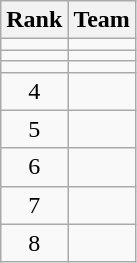<table class=wikitable style="text-align:center">
<tr>
<th>Rank</th>
<th>Team</th>
</tr>
<tr>
<td></td>
<td align=left></td>
</tr>
<tr>
<td></td>
<td align=left></td>
</tr>
<tr>
<td></td>
<td align=left></td>
</tr>
<tr>
<td>4</td>
<td align=left></td>
</tr>
<tr>
<td>5</td>
<td align=left></td>
</tr>
<tr>
<td>6</td>
<td align=left></td>
</tr>
<tr>
<td>7</td>
<td align=left></td>
</tr>
<tr>
<td>8</td>
<td align=left></td>
</tr>
</table>
